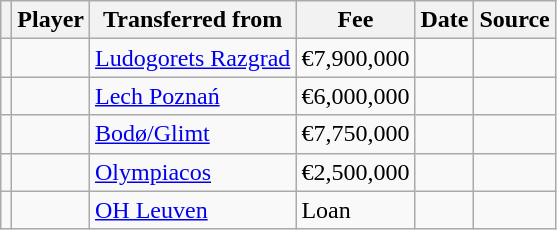<table class="wikitable plainrowheaders sortable">
<tr>
<th></th>
<th scope="col">Player</th>
<th>Transferred from</th>
<th style="width: 65px;">Fee</th>
<th scope="col">Date</th>
<th scope="col">Source</th>
</tr>
<tr>
<td align="center"></td>
<td></td>
<td> <a href='#'>Ludogorets Razgrad</a></td>
<td>€7,900,000</td>
<td></td>
<td></td>
</tr>
<tr>
<td align="center"></td>
<td></td>
<td> <a href='#'>Lech Poznań</a></td>
<td>€6,000,000</td>
<td></td>
<td></td>
</tr>
<tr>
<td align="center"></td>
<td></td>
<td> <a href='#'>Bodø/Glimt</a></td>
<td>€7,750,000</td>
<td></td>
<td></td>
</tr>
<tr>
<td align="center"></td>
<td></td>
<td> <a href='#'>Olympiacos</a></td>
<td>€2,500,000</td>
<td></td>
<td></td>
</tr>
<tr>
<td align="center"></td>
<td></td>
<td> <a href='#'>OH Leuven</a></td>
<td>Loan</td>
<td></td>
<td></td>
</tr>
</table>
